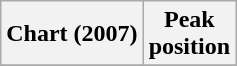<table class="wikitable sortable">
<tr>
<th>Chart (2007)</th>
<th>Peak<br>position</th>
</tr>
<tr>
</tr>
</table>
